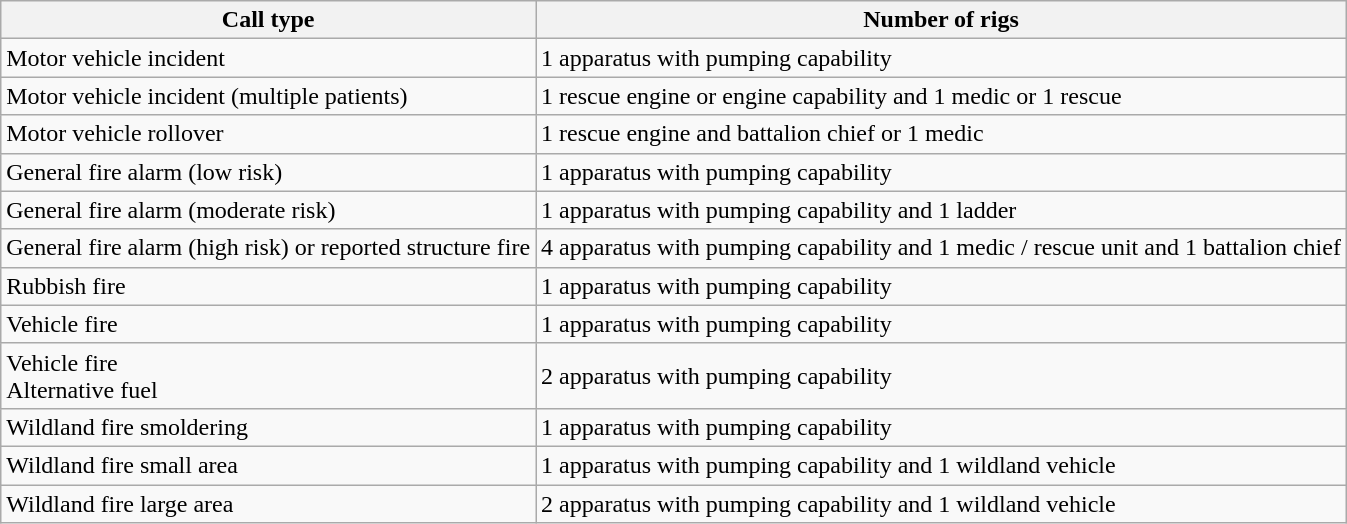<table class="wikitable">
<tr>
<th>Call type</th>
<th>Number of rigs</th>
</tr>
<tr>
<td>Motor vehicle incident</td>
<td>1 apparatus with pumping capability</td>
</tr>
<tr>
<td>Motor vehicle incident (multiple patients)</td>
<td>1 rescue engine or engine capability and 1 medic or 1 rescue</td>
</tr>
<tr>
<td>Motor vehicle rollover</td>
<td>1 rescue engine and battalion chief or 1 medic</td>
</tr>
<tr>
<td>General fire alarm (low risk)</td>
<td>1 apparatus with pumping capability</td>
</tr>
<tr>
<td>General fire alarm (moderate risk)</td>
<td>1 apparatus with pumping capability and 1 ladder</td>
</tr>
<tr>
<td>General fire alarm (high risk) or reported structure fire</td>
<td>4 apparatus with pumping capability and 1 medic / rescue unit and 1 battalion chief</td>
</tr>
<tr>
<td>Rubbish fire</td>
<td>1 apparatus with pumping capability</td>
</tr>
<tr>
<td>Vehicle fire</td>
<td>1 apparatus with pumping capability</td>
</tr>
<tr>
<td>Vehicle fire<br>Alternative fuel</td>
<td>2 apparatus with pumping capability</td>
</tr>
<tr>
<td>Wildland fire smoldering</td>
<td>1 apparatus with pumping capability</td>
</tr>
<tr>
<td>Wildland fire small area</td>
<td>1 apparatus with pumping capability and 1 wildland vehicle</td>
</tr>
<tr>
<td>Wildland fire large area</td>
<td>2 apparatus with pumping capability and 1 wildland vehicle</td>
</tr>
</table>
